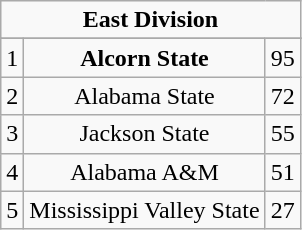<table class="wikitable">
<tr align="center">
<td align="center" Colspan="3"><strong>East Division</strong></td>
</tr>
<tr align="center">
</tr>
<tr align="center">
<td>1</td>
<td><strong>Alcorn State</strong></td>
<td>95</td>
</tr>
<tr align="center">
<td>2</td>
<td>Alabama State</td>
<td>72</td>
</tr>
<tr align="center">
<td>3</td>
<td>Jackson State</td>
<td>55</td>
</tr>
<tr align="center">
<td>4</td>
<td>Alabama A&M</td>
<td>51</td>
</tr>
<tr align="center">
<td>5</td>
<td>Mississippi Valley State</td>
<td>27</td>
</tr>
</table>
